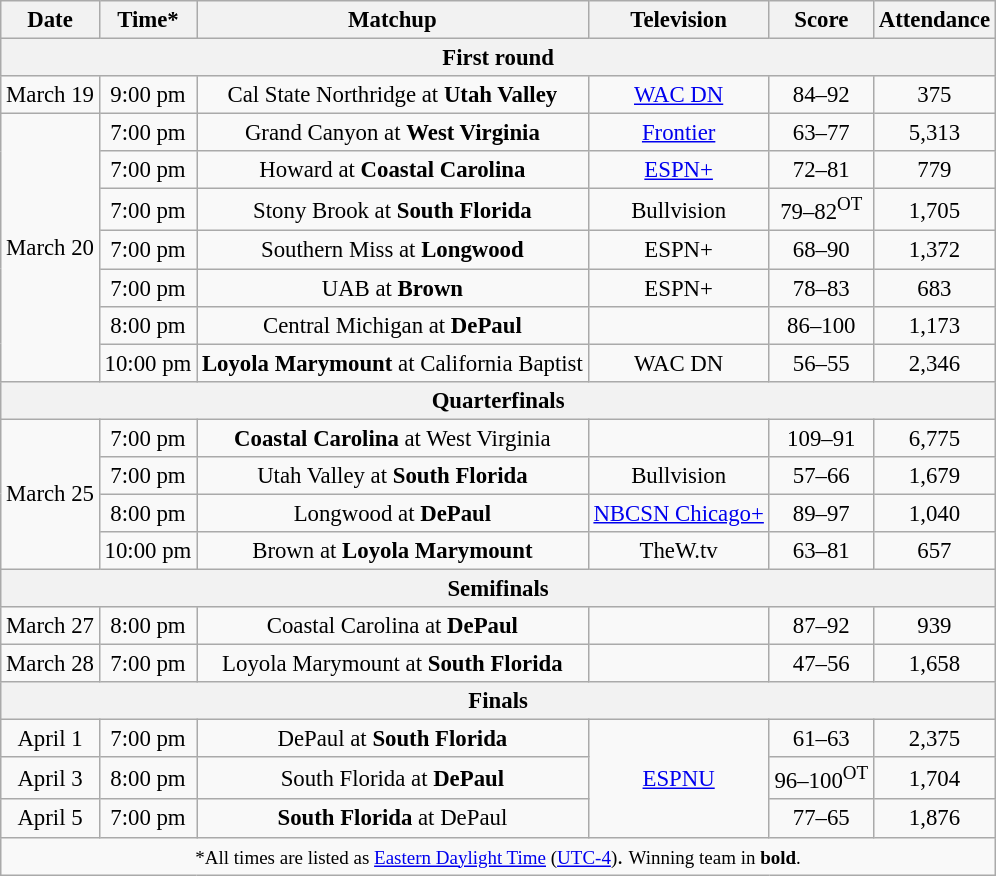<table class="wikitable" style="font-size: 95%; text-align:center">
<tr>
<th>Date</th>
<th>Time*</th>
<th>Matchup</th>
<th>Television</th>
<th>Score</th>
<th>Attendance</th>
</tr>
<tr>
<th colspan=6>First round</th>
</tr>
<tr>
<td>March 19</td>
<td>9:00 pm</td>
<td>Cal State Northridge at <strong>Utah Valley</strong></td>
<td><a href='#'>WAC DN</a></td>
<td>84–92</td>
<td>375</td>
</tr>
<tr>
<td rowspan="7">March 20</td>
<td>7:00 pm</td>
<td>Grand Canyon at <strong>West Virginia</strong></td>
<td><a href='#'>Frontier</a></td>
<td>63–77</td>
<td>5,313</td>
</tr>
<tr>
<td>7:00 pm</td>
<td>Howard at <strong>Coastal Carolina</strong></td>
<td><a href='#'>ESPN+</a></td>
<td>72–81</td>
<td>779</td>
</tr>
<tr>
<td>7:00 pm</td>
<td>Stony Brook at <strong>South Florida</strong></td>
<td>Bullvision</td>
<td>79–82<sup>OT</sup></td>
<td>1,705</td>
</tr>
<tr>
<td>7:00 pm</td>
<td>Southern Miss at <strong>Longwood</strong></td>
<td>ESPN+</td>
<td>68–90</td>
<td>1,372</td>
</tr>
<tr>
<td>7:00 pm</td>
<td>UAB at <strong>Brown</strong></td>
<td>ESPN+</td>
<td>78–83</td>
<td>683</td>
</tr>
<tr>
<td>8:00 pm</td>
<td>Central Michigan at <strong>DePaul</strong></td>
<td></td>
<td>86–100</td>
<td>1,173</td>
</tr>
<tr>
<td>10:00 pm</td>
<td><strong>Loyola Marymount</strong> at California Baptist</td>
<td>WAC DN</td>
<td>56–55</td>
<td>2,346</td>
</tr>
<tr>
<th colspan=6>Quarterfinals</th>
</tr>
<tr>
<td rowspan=4>March 25</td>
<td>7:00 pm</td>
<td><strong>Coastal Carolina</strong> at West Virginia</td>
<td></td>
<td>109–91</td>
<td>6,775</td>
</tr>
<tr>
<td>7:00 pm</td>
<td>Utah Valley at <strong>South Florida</strong></td>
<td>Bullvision</td>
<td>57–66</td>
<td>1,679</td>
</tr>
<tr>
<td>8:00 pm</td>
<td>Longwood at <strong>DePaul</strong></td>
<td><a href='#'>NBCSN Chicago+</a></td>
<td>89–97</td>
<td>1,040</td>
</tr>
<tr>
<td>10:00 pm</td>
<td>Brown at <strong>Loyola Marymount</strong></td>
<td>TheW.tv</td>
<td>63–81</td>
<td>657</td>
</tr>
<tr>
<th colspan=6>Semifinals</th>
</tr>
<tr>
<td>March 27</td>
<td>8:00 pm</td>
<td>Coastal Carolina at <strong>DePaul</strong></td>
<td></td>
<td>87–92</td>
<td>939</td>
</tr>
<tr>
<td>March 28</td>
<td>7:00 pm</td>
<td>Loyola Marymount at <strong>South Florida</strong></td>
<td></td>
<td>47–56</td>
<td>1,658</td>
</tr>
<tr>
<th colspan=6>Finals</th>
</tr>
<tr>
<td>April 1</td>
<td>7:00 pm</td>
<td>DePaul at <strong>South Florida</strong></td>
<td rowspan=3><a href='#'>ESPNU</a></td>
<td>61–63</td>
<td>2,375</td>
</tr>
<tr>
<td>April 3</td>
<td>8:00 pm</td>
<td>South Florida at <strong>DePaul</strong></td>
<td>96–100<sup>OT</sup></td>
<td>1,704</td>
</tr>
<tr>
<td>April 5</td>
<td>7:00 pm</td>
<td><strong>South Florida</strong> at DePaul</td>
<td>77–65</td>
<td>1,876</td>
</tr>
<tr>
<td colspan=6><small>*All times are listed as <a href='#'>Eastern Daylight Time</a> (<a href='#'>UTC-4</a>)</small>. <small>Winning team in <strong>bold</strong>.</small></td>
</tr>
</table>
